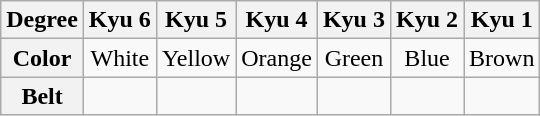<table class="wikitable" style="text-align:center;">
<tr>
<th>Degree</th>
<th>Kyu 6</th>
<th>Kyu 5</th>
<th>Kyu 4</th>
<th>Kyu 3</th>
<th>Kyu 2</th>
<th>Kyu 1</th>
</tr>
<tr>
<th>Color</th>
<td>White</td>
<td>Yellow</td>
<td>Orange</td>
<td>Green</td>
<td>Blue</td>
<td>Brown</td>
</tr>
<tr>
<th>Belt</th>
<td></td>
<td></td>
<td></td>
<td></td>
<td></td>
<td></td>
</tr>
</table>
